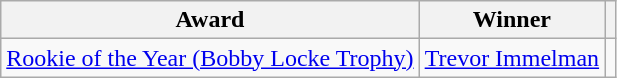<table class="wikitable">
<tr>
<th>Award</th>
<th>Winner</th>
<th></th>
</tr>
<tr>
<td><a href='#'>Rookie of the Year (Bobby Locke Trophy)</a></td>
<td> <a href='#'>Trevor Immelman</a></td>
<td></td>
</tr>
</table>
